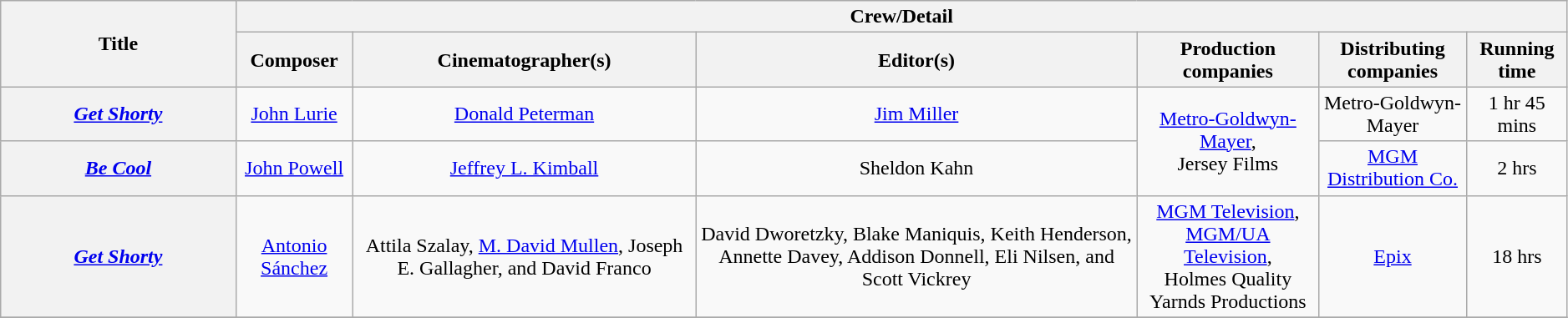<table class="wikitable sortable" style="text-align:center; width:99%;">
<tr>
<th rowspan="2" style="width:15%;">Title</th>
<th colspan="7">Crew/Detail</th>
</tr>
<tr>
<th style="text-align:center;">Composer</th>
<th style="text-align:center;">Cinematographer(s)</th>
<th style="text-align:center;">Editor(s)</th>
<th style="text-align:center;">Production<br>companies</th>
<th style="text-align:center;">Distributing<br>companies</th>
<th style="text-align:center;">Running time</th>
</tr>
<tr>
<th><em><a href='#'>Get Shorty</a></em></th>
<td><a href='#'>John Lurie</a></td>
<td><a href='#'>Donald Peterman</a></td>
<td><a href='#'>Jim Miller</a></td>
<td rowspan="2"><a href='#'>Metro-Goldwyn-Mayer</a>,<br>Jersey Films</td>
<td>Metro-Goldwyn-Mayer</td>
<td>1 hr 45 mins</td>
</tr>
<tr>
<th><em><a href='#'>Be Cool</a></em></th>
<td><a href='#'>John Powell</a></td>
<td><a href='#'>Jeffrey L. Kimball</a></td>
<td>Sheldon Kahn</td>
<td><a href='#'>MGM Distribution Co.</a></td>
<td>2 hrs</td>
</tr>
<tr>
<th><em><a href='#'>Get Shorty</a></em><br></th>
<td><a href='#'>Antonio Sánchez</a></td>
<td>Attila Szalay, <a href='#'>M. David Mullen</a>, Joseph E. Gallagher, and David Franco</td>
<td>David Dworetzky, Blake Maniquis, Keith Henderson, Annette Davey, Addison Donnell, Eli Nilsen, and Scott Vickrey</td>
<td><a href='#'>MGM Television</a>,<br><a href='#'>MGM/UA Television</a>,<br>Holmes Quality Yarnds Productions</td>
<td><a href='#'>Epix</a></td>
<td>18 hrs<br></td>
</tr>
<tr>
</tr>
</table>
